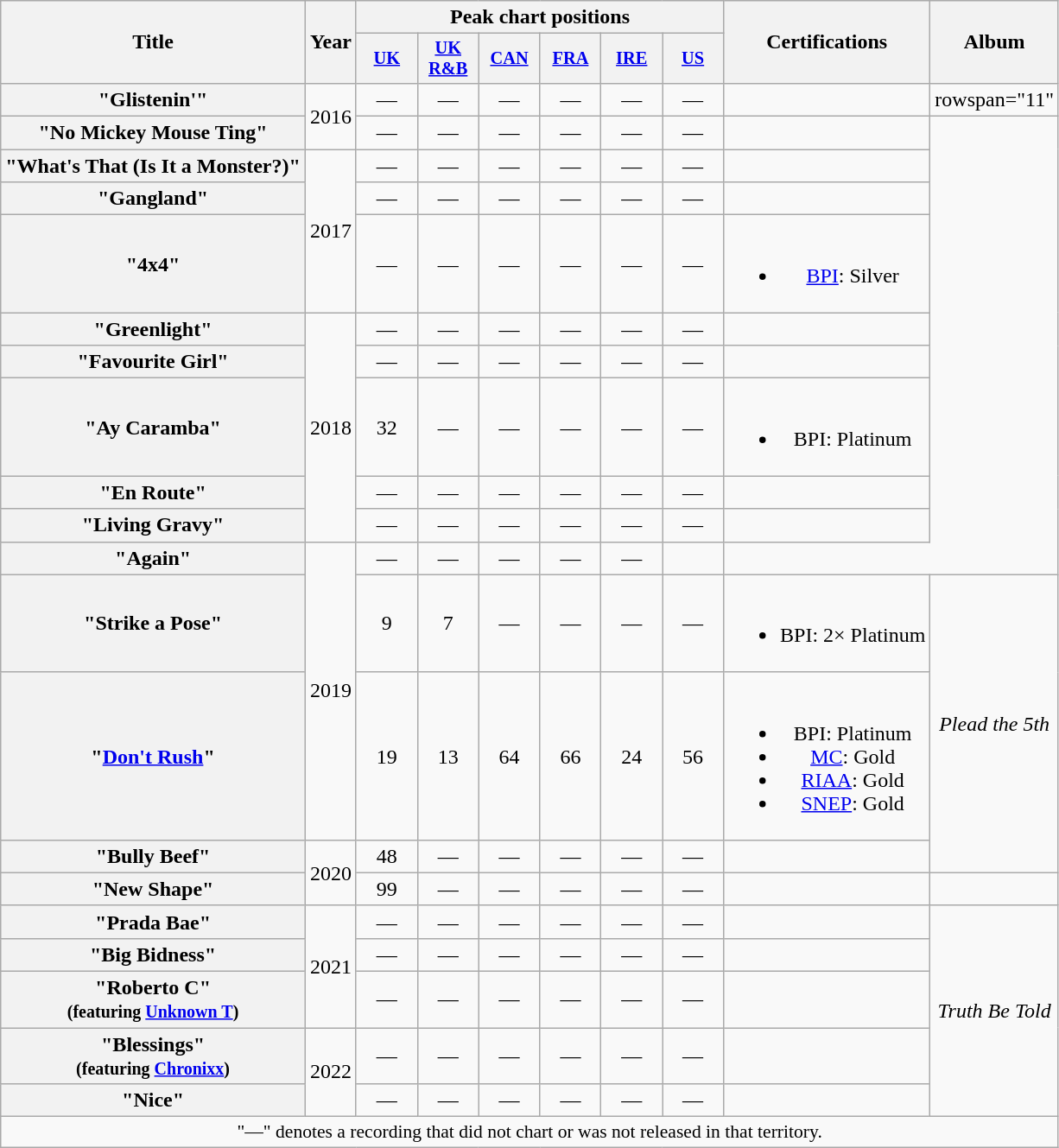<table class="wikitable plainrowheaders" style="text-align:center;">
<tr>
<th scope="col" rowspan="2">Title</th>
<th scope="col" rowspan="2">Year</th>
<th scope="col" colspan="6">Peak chart positions</th>
<th scope="col" rowspan="2">Certifications</th>
<th scope="col" rowspan="2">Album</th>
</tr>
<tr>
<th scope="col" style="width:3em;font-size:85%;"><a href='#'>UK</a><br></th>
<th scope="col" style="width:3em;font-size:85%;"><a href='#'>UK<br>R&B</a><br></th>
<th scope="col" style="width:3em;font-size:85%;"><a href='#'>CAN</a><br></th>
<th scope="col" style="width:3em;font-size:85%;"><a href='#'>FRA</a><br></th>
<th scope="col" style="width:3em;font-size:85%;"><a href='#'>IRE</a><br></th>
<th scope="col" style="width:3em;font-size:85%;"><a href='#'>US</a><br></th>
</tr>
<tr>
<th scope="row">"Glistenin'"</th>
<td rowspan="2">2016</td>
<td>—</td>
<td>—</td>
<td>—</td>
<td>—</td>
<td>—</td>
<td>—</td>
<td></td>
<td>rowspan="11" </td>
</tr>
<tr>
<th scope="row">"No Mickey Mouse Ting"</th>
<td>—</td>
<td>—</td>
<td>—</td>
<td>—</td>
<td>—</td>
<td>—</td>
<td></td>
</tr>
<tr>
<th scope="row">"What's That (Is It a Monster?)"</th>
<td rowspan="3">2017</td>
<td>—</td>
<td>—</td>
<td>—</td>
<td>—</td>
<td>—</td>
<td>—</td>
<td></td>
</tr>
<tr>
<th scope="row">"Gangland"<br></th>
<td>—</td>
<td>—</td>
<td>—</td>
<td>—</td>
<td>—</td>
<td>—</td>
<td></td>
</tr>
<tr>
<th scope="row">"4x4"</th>
<td>—</td>
<td>—</td>
<td>—</td>
<td>—</td>
<td>—</td>
<td>—</td>
<td><br><ul><li><a href='#'>BPI</a>: Silver</li></ul></td>
</tr>
<tr>
<th scope="row">"Greenlight"</th>
<td rowspan="5">2018</td>
<td>—</td>
<td>—</td>
<td>—</td>
<td>—</td>
<td>—</td>
<td>—</td>
<td></td>
</tr>
<tr>
<th scope="row">"Favourite Girl"<br></th>
<td>—</td>
<td>—</td>
<td>—</td>
<td>—</td>
<td>—</td>
<td>—</td>
<td></td>
</tr>
<tr>
<th scope="row">"Ay Caramba"<br></th>
<td>32</td>
<td>—</td>
<td>—</td>
<td>—</td>
<td>—</td>
<td>—</td>
<td><br><ul><li>BPI: Platinum</li></ul></td>
</tr>
<tr>
<th scope="row">"En Route"</th>
<td>—</td>
<td>—</td>
<td>—</td>
<td>—</td>
<td>—</td>
<td>—</td>
<td></td>
</tr>
<tr>
<th scope="row">"Living Gravy"<br></th>
<td>—</td>
<td>—</td>
<td>—</td>
<td>—</td>
<td>—</td>
<td>—</td>
<td></td>
</tr>
<tr>
<th scope="row">"Again"</th>
<td rowspan="3">2019</td>
<td>—</td>
<td>—</td>
<td>—</td>
<td>—</td>
<td>—</td>
<td></td>
</tr>
<tr>
<th scope="row">"Strike a Pose"<br></th>
<td>9</td>
<td>7</td>
<td>—</td>
<td>—</td>
<td>—</td>
<td>—</td>
<td><br><ul><li>BPI: 2× Platinum</li></ul></td>
<td rowspan="3"><em>Plead the 5th</em></td>
</tr>
<tr>
<th scope="row">"<a href='#'>Don't Rush</a>"<br></th>
<td>19</td>
<td>13</td>
<td>64</td>
<td>66</td>
<td>24</td>
<td>56</td>
<td><br><ul><li>BPI: Platinum</li><li><a href='#'>MC</a>: Gold</li><li><a href='#'>RIAA</a>: Gold</li><li><a href='#'>SNEP</a>: Gold</li></ul></td>
</tr>
<tr>
<th scope="row">"Bully Beef"<br></th>
<td rowspan="2">2020</td>
<td>48</td>
<td>—</td>
<td>—</td>
<td>—</td>
<td>—</td>
<td>—</td>
<td></td>
</tr>
<tr>
<th scope="row">"New Shape"</th>
<td>99</td>
<td>—</td>
<td>—</td>
<td>—</td>
<td>—</td>
<td>—</td>
<td></td>
<td></td>
</tr>
<tr>
<th scope="row">"Prada Bae"<br></th>
<td rowspan="3">2021</td>
<td>—</td>
<td>—</td>
<td>—</td>
<td>—</td>
<td>—</td>
<td>—</td>
<td></td>
<td rowspan="5"><em>Truth Be Told</em></td>
</tr>
<tr>
<th scope="row">"Big Bidness"</th>
<td>—</td>
<td>—</td>
<td>—</td>
<td>—</td>
<td>—</td>
<td>—</td>
<td></td>
</tr>
<tr>
<th scope="row">"Roberto C"<br><small>(featuring <a href='#'>Unknown T</a>)</small></th>
<td>—</td>
<td>—</td>
<td>—</td>
<td>—</td>
<td>—</td>
<td>—</td>
<td></td>
</tr>
<tr>
<th scope="row">"Blessings"<br><small>(featuring <a href='#'>Chronixx</a>)</small></th>
<td rowspan="2">2022</td>
<td>—</td>
<td>—</td>
<td>—</td>
<td>—</td>
<td>—</td>
<td>—</td>
<td></td>
</tr>
<tr>
<th scope="row">"Nice"<br></th>
<td>—</td>
<td>—</td>
<td>—</td>
<td>—</td>
<td>—</td>
<td>—</td>
<td></td>
</tr>
<tr>
<td colspan="10" style="font-size:90%">"—" denotes a recording that did not chart or was not released in that territory.</td>
</tr>
</table>
